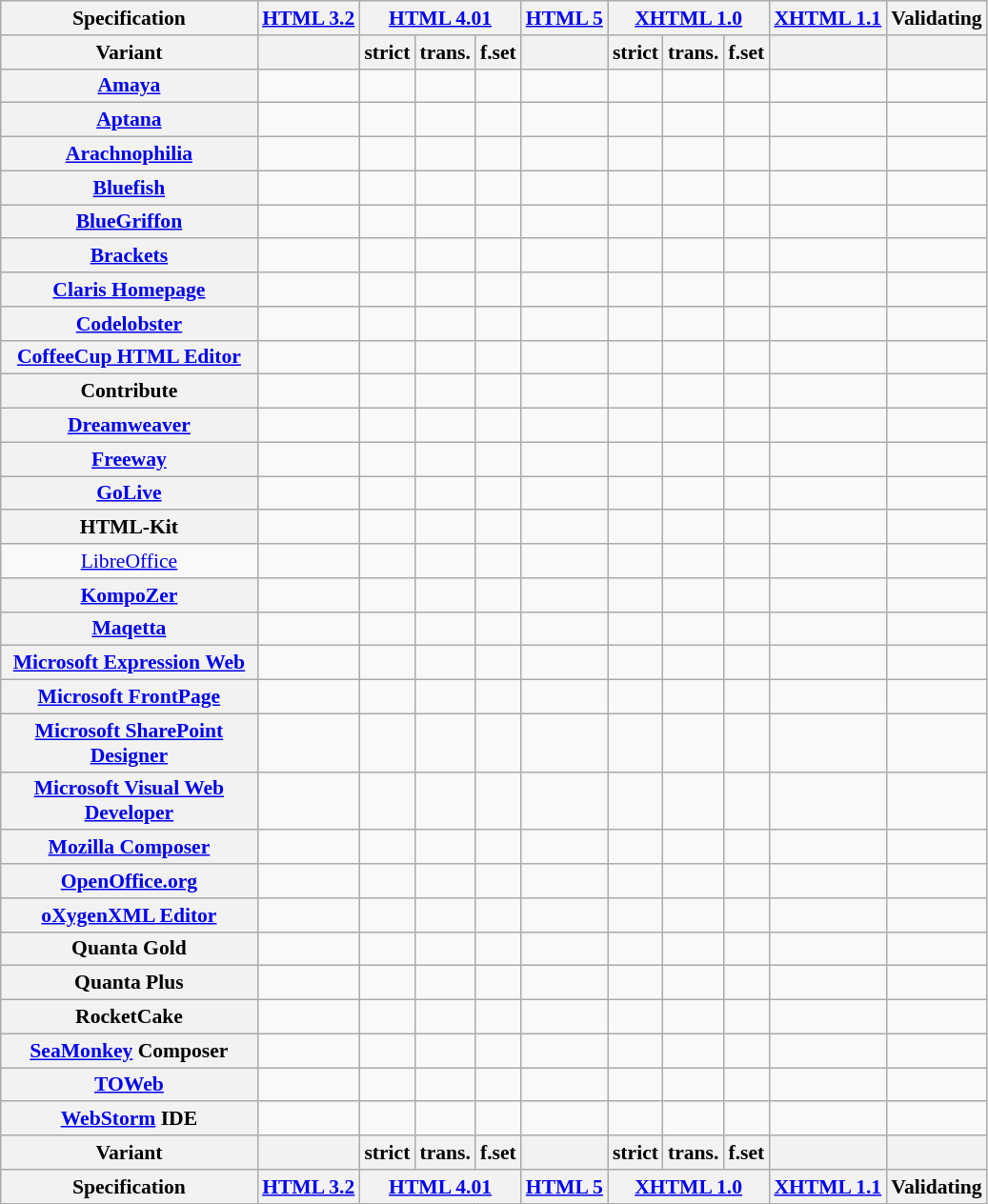<table class="sortable wikitable" style="font-size: 90%; text-align: center;">
<tr>
<th style="width: 12em">Specification</th>
<th><a href='#'>HTML 3.2</a></th>
<th colspan="3"><a href='#'>HTML 4.01</a></th>
<th><a href='#'>HTML 5</a></th>
<th colspan="3"><a href='#'>XHTML 1.0</a></th>
<th><a href='#'>XHTML 1.1</a></th>
<th>Validating</th>
</tr>
<tr>
<th style="width: 12em">Variant</th>
<th></th>
<th>strict</th>
<th>trans.</th>
<th>f.set</th>
<th></th>
<th>strict</th>
<th>trans.</th>
<th>f.set</th>
<th></th>
<th></th>
</tr>
<tr>
<th><a href='#'>Amaya</a></th>
<td></td>
<td></td>
<td></td>
<td></td>
<td></td>
<td></td>
<td></td>
<td></td>
<td></td>
<td></td>
</tr>
<tr>
<th><a href='#'>Aptana</a></th>
<td></td>
<td></td>
<td></td>
<td></td>
<td></td>
<td></td>
<td></td>
<td></td>
<td></td>
<td></td>
</tr>
<tr>
<th><a href='#'>Arachnophilia</a></th>
<td></td>
<td></td>
<td></td>
<td></td>
<td></td>
<td></td>
<td></td>
<td></td>
<td></td>
<td></td>
</tr>
<tr>
<th><a href='#'>Bluefish</a></th>
<td></td>
<td></td>
<td></td>
<td></td>
<td></td>
<td></td>
<td></td>
<td></td>
<td></td>
<td></td>
</tr>
<tr>
<th><a href='#'>BlueGriffon</a></th>
<td></td>
<td></td>
<td></td>
<td></td>
<td></td>
<td></td>
<td></td>
<td></td>
<td></td>
<td></td>
</tr>
<tr>
<th><a href='#'>Brackets</a></th>
<td></td>
<td></td>
<td></td>
<td></td>
<td></td>
<td></td>
<td></td>
<td></td>
<td></td>
<td></td>
</tr>
<tr>
<th><a href='#'>Claris Homepage</a></th>
<td></td>
<td></td>
<td></td>
<td></td>
<td></td>
<td></td>
<td></td>
<td></td>
<td></td>
<td></td>
</tr>
<tr>
<th><a href='#'>Codelobster</a></th>
<td></td>
<td></td>
<td></td>
<td></td>
<td></td>
<td></td>
<td></td>
<td></td>
<td></td>
<td></td>
</tr>
<tr>
<th><a href='#'>CoffeeCup HTML Editor</a></th>
<td></td>
<td></td>
<td></td>
<td></td>
<td></td>
<td></td>
<td></td>
<td></td>
<td></td>
<td></td>
</tr>
<tr>
<th>Contribute</th>
<td></td>
<td></td>
<td></td>
<td></td>
<td></td>
<td></td>
<td></td>
<td></td>
<td></td>
<td></td>
</tr>
<tr>
<th><a href='#'>Dreamweaver</a></th>
<td></td>
<td></td>
<td></td>
<td></td>
<td> </td>
<td></td>
<td></td>
<td></td>
<td></td>
<td></td>
</tr>
<tr>
<th><a href='#'>Freeway</a></th>
<td></td>
<td></td>
<td></td>
<td></td>
<td></td>
<td></td>
<td></td>
<td></td>
<td></td>
<td></td>
</tr>
<tr>
<th><a href='#'>GoLive</a></th>
<td></td>
<td></td>
<td></td>
<td></td>
<td></td>
<td></td>
<td></td>
<td></td>
<td></td>
<td></td>
</tr>
<tr>
<th>HTML-Kit</th>
<td></td>
<td></td>
<td></td>
<td></td>
<td></td>
<td></td>
<td></td>
<td></td>
<td></td>
<td></td>
</tr>
<tr>
<td><a href='#'>LibreOffice</a></td>
<td></td>
<td></td>
<td></td>
<td></td>
<td></td>
<td></td>
<td></td>
<td></td>
<td></td>
<td></td>
</tr>
<tr>
<th><a href='#'>KompoZer</a></th>
<td></td>
<td></td>
<td></td>
<td></td>
<td></td>
<td></td>
<td></td>
<td></td>
<td></td>
<td></td>
</tr>
<tr>
<th><a href='#'>Maqetta</a></th>
<td></td>
<td></td>
<td></td>
<td></td>
<td></td>
<td></td>
<td></td>
<td></td>
<td></td>
<td></td>
</tr>
<tr>
<th><a href='#'>Microsoft Expression Web</a></th>
<td></td>
<td></td>
<td></td>
<td></td>
<td></td>
<td></td>
<td></td>
<td></td>
<td></td>
<td></td>
</tr>
<tr>
<th><a href='#'>Microsoft FrontPage</a></th>
<td></td>
<td></td>
<td></td>
<td></td>
<td></td>
<td></td>
<td></td>
<td></td>
<td></td>
<td></td>
</tr>
<tr>
<th><a href='#'>Microsoft SharePoint Designer</a></th>
<td></td>
<td></td>
<td></td>
<td></td>
<td></td>
<td></td>
<td></td>
<td></td>
<td></td>
<td></td>
</tr>
<tr>
<th><a href='#'>Microsoft Visual Web Developer</a></th>
<td></td>
<td></td>
<td></td>
<td></td>
<td></td>
<td></td>
<td></td>
<td></td>
<td></td>
<td></td>
</tr>
<tr>
<th><a href='#'>Mozilla Composer</a></th>
<td></td>
<td></td>
<td></td>
<td></td>
<td></td>
<td></td>
<td></td>
<td></td>
<td></td>
<td></td>
</tr>
<tr>
<th><a href='#'>OpenOffice.org</a></th>
<td></td>
<td></td>
<td></td>
<td></td>
<td></td>
<td></td>
<td></td>
<td></td>
<td></td>
<td></td>
</tr>
<tr>
<th><a href='#'>oXygenXML Editor</a></th>
<td></td>
<td></td>
<td></td>
<td></td>
<td></td>
<td></td>
<td></td>
<td></td>
<td></td>
<td></td>
</tr>
<tr>
<th>Quanta Gold</th>
<td></td>
<td></td>
<td></td>
<td></td>
<td></td>
<td></td>
<td></td>
<td></td>
<td></td>
<td></td>
</tr>
<tr>
<th>Quanta Plus</th>
<td></td>
<td></td>
<td></td>
<td></td>
<td></td>
<td></td>
<td></td>
<td></td>
<td></td>
<td></td>
</tr>
<tr>
<th>RocketCake</th>
<td></td>
<td></td>
<td></td>
<td></td>
<td></td>
<td></td>
<td></td>
<td></td>
<td></td>
<td></td>
</tr>
<tr>
<th><a href='#'>SeaMonkey</a> Composer</th>
<td></td>
<td></td>
<td></td>
<td></td>
<td></td>
<td></td>
<td></td>
<td></td>
<td></td>
<td></td>
</tr>
<tr>
<th><a href='#'>TOWeb</a></th>
<td></td>
<td></td>
<td></td>
<td></td>
<td></td>
<td></td>
<td></td>
<td></td>
<td></td>
<td></td>
</tr>
<tr>
<th><a href='#'>WebStorm</a> IDE</th>
<td></td>
<td></td>
<td></td>
<td></td>
<td></td>
<td></td>
<td></td>
<td></td>
<td></td>
<td></td>
</tr>
<tr>
<th style="width: 12em">Variant</th>
<th></th>
<th>strict</th>
<th>trans.</th>
<th>f.set</th>
<th></th>
<th>strict</th>
<th>trans.</th>
<th>f.set</th>
<th></th>
<th></th>
</tr>
<tr>
<th style="width: 12em">Specification</th>
<th><a href='#'>HTML 3.2</a></th>
<th colspan="3"><a href='#'>HTML 4.01</a></th>
<th><a href='#'>HTML 5</a></th>
<th colspan="3"><a href='#'>XHTML 1.0</a></th>
<th><a href='#'>XHTML 1.1</a></th>
<th>Validating</th>
</tr>
</table>
